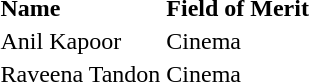<table>
<tr>
<td><strong>Name</strong></td>
<td><strong>Field of Merit</strong></td>
</tr>
<tr>
<td>Anil Kapoor</td>
<td>Cinema</td>
</tr>
<tr>
<td>Raveena Tandon</td>
<td>Cinema</td>
</tr>
</table>
